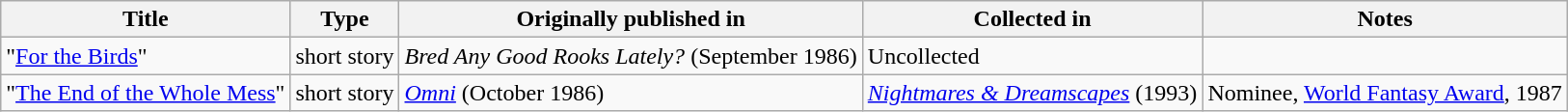<table class="wikitable">
<tr>
<th>Title</th>
<th>Type</th>
<th>Originally published in</th>
<th>Collected in</th>
<th>Notes</th>
</tr>
<tr>
<td>"<a href='#'>For the Birds</a>"</td>
<td>short story</td>
<td><em>Bred Any Good Rooks Lately?</em> (September 1986)</td>
<td>Uncollected</td>
<td></td>
</tr>
<tr>
<td>"<a href='#'>The End of the Whole Mess</a>"</td>
<td>short story</td>
<td><em><a href='#'>Omni</a></em> (October 1986)</td>
<td><em><a href='#'>Nightmares & Dreamscapes</a></em> (1993)</td>
<td>Nominee, <a href='#'>World Fantasy Award</a>, 1987</td>
</tr>
</table>
